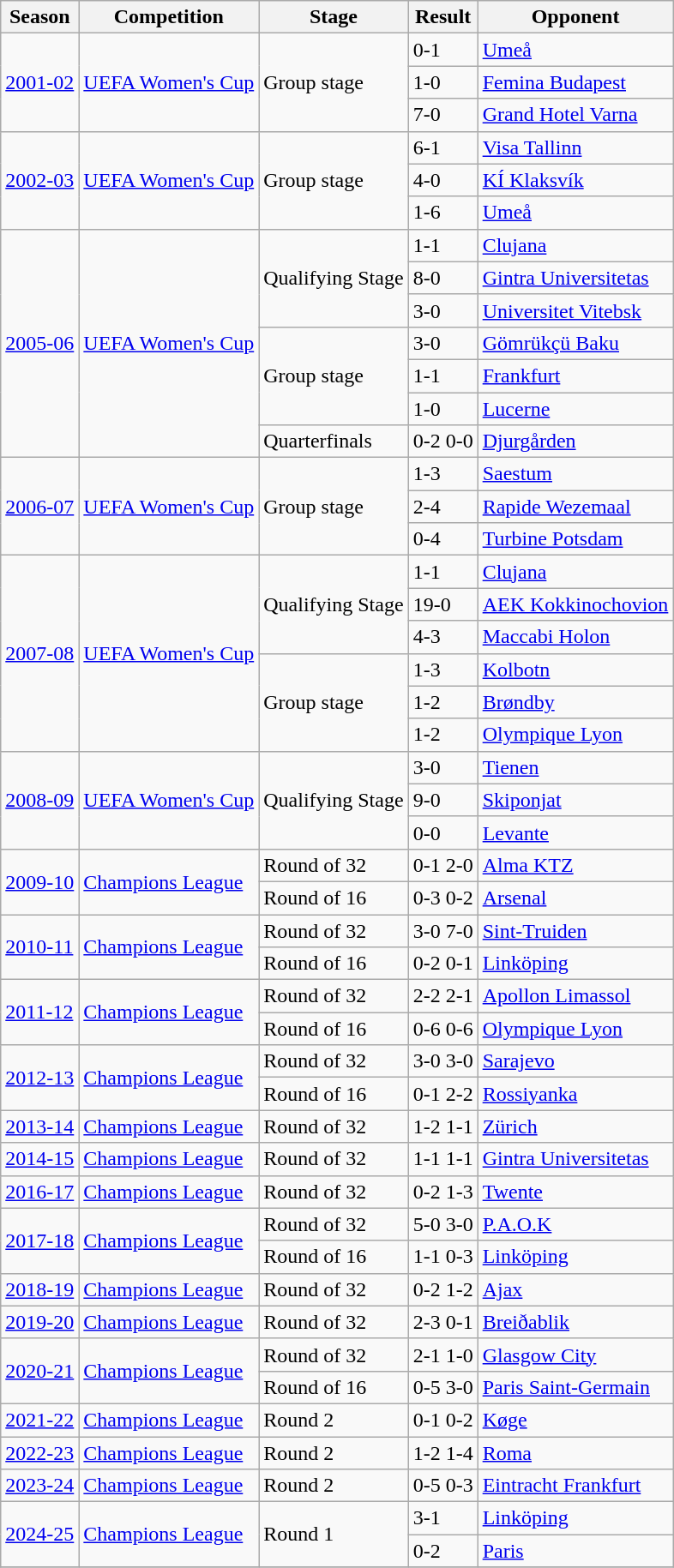<table class="wikitable">
<tr>
<th>Season</th>
<th>Competition</th>
<th>Stage</th>
<th>Result</th>
<th>Opponent</th>
</tr>
<tr>
<td rowspan="3"><a href='#'>2001-02</a></td>
<td rowspan="3"><a href='#'>UEFA Women's Cup</a></td>
<td rowspan="3">Group stage</td>
<td>0-1</td>
<td> <a href='#'>Umeå</a></td>
</tr>
<tr>
<td>1-0</td>
<td> <a href='#'>Femina Budapest</a></td>
</tr>
<tr>
<td>7-0</td>
<td> <a href='#'>Grand Hotel Varna</a></td>
</tr>
<tr>
<td rowspan="3"><a href='#'>2002-03</a></td>
<td rowspan="3"><a href='#'>UEFA Women's Cup</a></td>
<td rowspan="3">Group stage</td>
<td>6-1</td>
<td> <a href='#'>Visa Tallinn</a></td>
</tr>
<tr>
<td>4-0</td>
<td> <a href='#'>KÍ Klaksvík</a></td>
</tr>
<tr>
<td>1-6</td>
<td> <a href='#'>Umeå</a></td>
</tr>
<tr>
<td rowspan="7"><a href='#'>2005-06</a></td>
<td rowspan="7"><a href='#'>UEFA Women's Cup</a></td>
<td rowspan="3">Qualifying Stage</td>
<td>1-1</td>
<td> <a href='#'>Clujana</a></td>
</tr>
<tr>
<td>8-0</td>
<td> <a href='#'>Gintra Universitetas</a></td>
</tr>
<tr>
<td>3-0</td>
<td> <a href='#'>Universitet Vitebsk</a></td>
</tr>
<tr>
<td rowspan="3">Group stage</td>
<td>3-0</td>
<td> <a href='#'>Gömrükçü Baku</a></td>
</tr>
<tr>
<td>1-1</td>
<td> <a href='#'>Frankfurt</a></td>
</tr>
<tr>
<td>1-0</td>
<td> <a href='#'>Lucerne</a></td>
</tr>
<tr>
<td>Quarterfinals</td>
<td>0-2 0-0</td>
<td> <a href='#'>Djurgården</a></td>
</tr>
<tr>
<td rowspan="3"><a href='#'>2006-07</a></td>
<td rowspan="3"><a href='#'>UEFA Women's Cup</a></td>
<td rowspan="3">Group stage</td>
<td>1-3</td>
<td> <a href='#'>Saestum</a></td>
</tr>
<tr>
<td>2-4</td>
<td> <a href='#'>Rapide Wezemaal</a></td>
</tr>
<tr>
<td>0-4</td>
<td> <a href='#'>Turbine Potsdam</a></td>
</tr>
<tr>
<td rowspan="6"><a href='#'>2007-08</a></td>
<td rowspan="6"><a href='#'>UEFA Women's Cup</a></td>
<td rowspan="3">Qualifying Stage</td>
<td>1-1</td>
<td> <a href='#'>Clujana</a></td>
</tr>
<tr>
<td>19-0</td>
<td> <a href='#'>AEK Kokkinochovion</a></td>
</tr>
<tr>
<td>4-3</td>
<td> <a href='#'>Maccabi Holon</a></td>
</tr>
<tr>
<td rowspan="3">Group stage</td>
<td>1-3</td>
<td> <a href='#'>Kolbotn</a></td>
</tr>
<tr>
<td>1-2</td>
<td> <a href='#'>Brøndby</a></td>
</tr>
<tr>
<td>1-2</td>
<td> <a href='#'>Olympique Lyon</a></td>
</tr>
<tr>
<td rowspan="3"><a href='#'>2008-09</a></td>
<td rowspan="3"><a href='#'>UEFA Women's Cup</a></td>
<td rowspan="3">Qualifying Stage</td>
<td>3-0</td>
<td> <a href='#'>Tienen</a></td>
</tr>
<tr>
<td>9-0</td>
<td> <a href='#'>Skiponjat</a></td>
</tr>
<tr>
<td>0-0</td>
<td> <a href='#'>Levante</a></td>
</tr>
<tr>
<td rowspan="2"><a href='#'>2009-10</a></td>
<td rowspan="2"><a href='#'>Champions League</a></td>
<td>Round of 32</td>
<td>0-1 2-0</td>
<td> <a href='#'>Alma KTZ</a></td>
</tr>
<tr>
<td>Round of 16</td>
<td>0-3 0-2</td>
<td> <a href='#'>Arsenal</a></td>
</tr>
<tr>
<td rowspan="2"><a href='#'>2010-11</a></td>
<td rowspan="2"><a href='#'>Champions League</a></td>
<td>Round of 32</td>
<td>3-0 7-0</td>
<td> <a href='#'>Sint-Truiden</a></td>
</tr>
<tr>
<td>Round of 16</td>
<td>0-2 0-1</td>
<td> <a href='#'>Linköping</a></td>
</tr>
<tr>
<td rowspan="2"><a href='#'>2011-12</a></td>
<td rowspan="2"><a href='#'>Champions League</a></td>
<td>Round of 32</td>
<td>2-2 2-1</td>
<td> <a href='#'>Apollon Limassol</a></td>
</tr>
<tr>
<td>Round of 16</td>
<td>0-6 0-6</td>
<td> <a href='#'>Olympique Lyon</a></td>
</tr>
<tr>
<td rowspan="2"><a href='#'>2012-13</a></td>
<td rowspan="2"><a href='#'>Champions League</a></td>
<td>Round of 32</td>
<td>3-0 3-0</td>
<td> <a href='#'>Sarajevo</a></td>
</tr>
<tr>
<td>Round of 16</td>
<td>0-1 2-2</td>
<td> <a href='#'>Rossiyanka</a></td>
</tr>
<tr>
<td><a href='#'>2013-14</a></td>
<td><a href='#'>Champions League</a></td>
<td>Round of 32</td>
<td>1-2 1-1</td>
<td> <a href='#'>Zürich</a></td>
</tr>
<tr>
<td><a href='#'>2014-15</a></td>
<td><a href='#'>Champions League</a></td>
<td>Round of 32</td>
<td>1-1 1-1</td>
<td> <a href='#'>Gintra Universitetas</a></td>
</tr>
<tr>
<td><a href='#'>2016-17</a></td>
<td><a href='#'>Champions League</a></td>
<td>Round of 32</td>
<td>0-2 1-3</td>
<td> <a href='#'>Twente</a></td>
</tr>
<tr>
<td rowspan="2"><a href='#'>2017-18</a></td>
<td rowspan="2"><a href='#'>Champions League</a></td>
<td>Round of 32</td>
<td>5-0 3-0</td>
<td> <a href='#'>P.A.O.K</a></td>
</tr>
<tr>
<td>Round of 16</td>
<td>1-1 0-3</td>
<td> <a href='#'>Linköping</a></td>
</tr>
<tr>
<td><a href='#'>2018-19</a></td>
<td><a href='#'>Champions League</a></td>
<td>Round of 32</td>
<td>0-2 1-2</td>
<td> <a href='#'>Ajax</a></td>
</tr>
<tr>
<td><a href='#'>2019-20</a></td>
<td><a href='#'>Champions League</a></td>
<td>Round of 32</td>
<td>2-3 0-1</td>
<td> <a href='#'>Breiðablik</a></td>
</tr>
<tr>
<td rowspan="2"><a href='#'>2020-21</a></td>
<td rowspan="2"><a href='#'>Champions League</a></td>
<td>Round of 32</td>
<td>2-1 1-0</td>
<td> <a href='#'>Glasgow City</a></td>
</tr>
<tr>
<td>Round of 16</td>
<td>0-5 3-0</td>
<td> <a href='#'>Paris Saint-Germain</a></td>
</tr>
<tr>
<td><a href='#'>2021-22</a></td>
<td><a href='#'>Champions League</a></td>
<td>Round 2</td>
<td>0-1 0-2</td>
<td> <a href='#'>Køge</a></td>
</tr>
<tr>
<td><a href='#'>2022-23</a></td>
<td><a href='#'>Champions League</a></td>
<td>Round 2</td>
<td>1-2 1-4</td>
<td> <a href='#'>Roma</a></td>
</tr>
<tr>
<td><a href='#'>2023-24</a></td>
<td><a href='#'>Champions League</a></td>
<td>Round 2</td>
<td>0-5 0-3</td>
<td> <a href='#'>Eintracht Frankfurt</a></td>
</tr>
<tr>
<td rowspan="2"><a href='#'>2024-25</a></td>
<td rowspan="2"><a href='#'>Champions League</a></td>
<td rowspan="2">Round 1</td>
<td>3-1</td>
<td> <a href='#'>Linköping</a></td>
</tr>
<tr>
<td>0-2</td>
<td> <a href='#'>Paris</a></td>
</tr>
<tr>
</tr>
</table>
